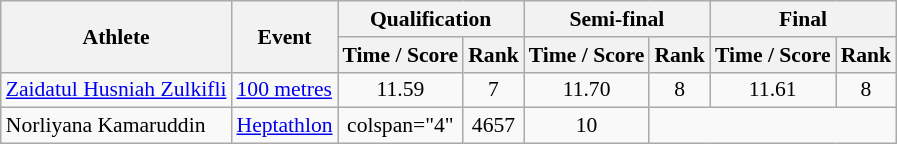<table class="wikitable" style="font-size:90%;text-align:center">
<tr>
<th rowspan="2">Athlete</th>
<th rowspan="2">Event</th>
<th colspan="2">Qualification</th>
<th colspan="2">Semi-final</th>
<th colspan="2">Final</th>
</tr>
<tr>
<th>Time / Score</th>
<th>Rank</th>
<th>Time / Score</th>
<th>Rank</th>
<th>Time / Score</th>
<th>Rank</th>
</tr>
<tr>
<td align="left"><a href='#'>Zaidatul Husniah Zulkifli</a></td>
<td align="left"><a href='#'>100 metres</a></td>
<td>11.59</td>
<td>7 <strong></strong></td>
<td>11.70</td>
<td>8 <strong></strong></td>
<td>11.61</td>
<td>8</td>
</tr>
<tr>
<td align="left">Norliyana Kamaruddin</td>
<td align="left"><a href='#'>Heptathlon</a></td>
<td>colspan="4" </td>
<td>4657</td>
<td>10</td>
</tr>
</table>
